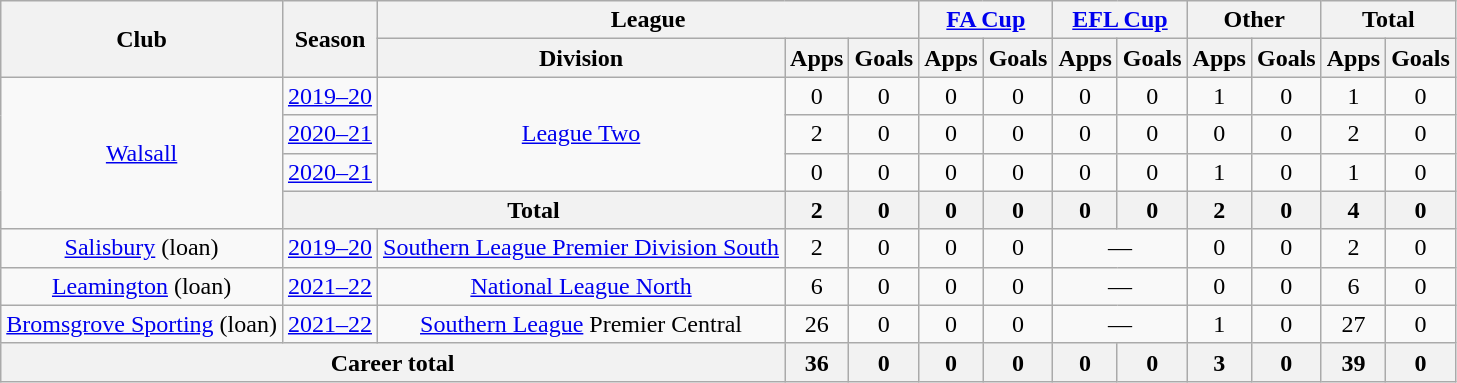<table class="wikitable" style="text-align: center">
<tr>
<th rowspan="2">Club</th>
<th rowspan="2">Season</th>
<th colspan="3">League</th>
<th colspan="2"><a href='#'>FA Cup</a></th>
<th colspan="2"><a href='#'>EFL Cup</a></th>
<th colspan="2">Other</th>
<th colspan="2">Total</th>
</tr>
<tr>
<th>Division</th>
<th>Apps</th>
<th>Goals</th>
<th>Apps</th>
<th>Goals</th>
<th>Apps</th>
<th>Goals</th>
<th>Apps</th>
<th>Goals</th>
<th>Apps</th>
<th>Goals</th>
</tr>
<tr>
<td rowspan="4"><a href='#'>Walsall</a></td>
<td><a href='#'>2019–20</a></td>
<td rowspan="3"><a href='#'>League Two</a></td>
<td>0</td>
<td>0</td>
<td>0</td>
<td>0</td>
<td>0</td>
<td>0</td>
<td>1</td>
<td>0</td>
<td>1</td>
<td>0</td>
</tr>
<tr>
<td><a href='#'>2020–21</a></td>
<td>2</td>
<td>0</td>
<td>0</td>
<td>0</td>
<td>0</td>
<td>0</td>
<td>0</td>
<td>0</td>
<td>2</td>
<td>0</td>
</tr>
<tr>
<td><a href='#'>2020–21</a></td>
<td>0</td>
<td>0</td>
<td>0</td>
<td>0</td>
<td>0</td>
<td>0</td>
<td>1</td>
<td>0</td>
<td>1</td>
<td>0</td>
</tr>
<tr>
<th colspan="2">Total</th>
<th>2</th>
<th>0</th>
<th>0</th>
<th>0</th>
<th>0</th>
<th>0</th>
<th>2</th>
<th>0</th>
<th>4</th>
<th>0</th>
</tr>
<tr>
<td><a href='#'>Salisbury</a> (loan)</td>
<td><a href='#'>2019–20</a></td>
<td><a href='#'>Southern League Premier Division South</a></td>
<td>2</td>
<td>0</td>
<td>0</td>
<td>0</td>
<td colspan="2">—</td>
<td>0</td>
<td>0</td>
<td>2</td>
<td>0</td>
</tr>
<tr>
<td><a href='#'>Leamington</a> (loan)</td>
<td><a href='#'>2021–22</a></td>
<td><a href='#'>National League North</a></td>
<td>6</td>
<td>0</td>
<td>0</td>
<td>0</td>
<td colspan="2">—</td>
<td>0</td>
<td>0</td>
<td>6</td>
<td>0</td>
</tr>
<tr>
<td><a href='#'>Bromsgrove Sporting</a> (loan)</td>
<td><a href='#'>2021–22</a></td>
<td><a href='#'>Southern League</a> Premier Central</td>
<td>26</td>
<td>0</td>
<td>0</td>
<td>0</td>
<td colspan="2">—</td>
<td>1</td>
<td>0</td>
<td>27</td>
<td>0</td>
</tr>
<tr>
<th colspan="3">Career total</th>
<th>36</th>
<th>0</th>
<th>0</th>
<th>0</th>
<th>0</th>
<th>0</th>
<th>3</th>
<th>0</th>
<th>39</th>
<th>0</th>
</tr>
</table>
